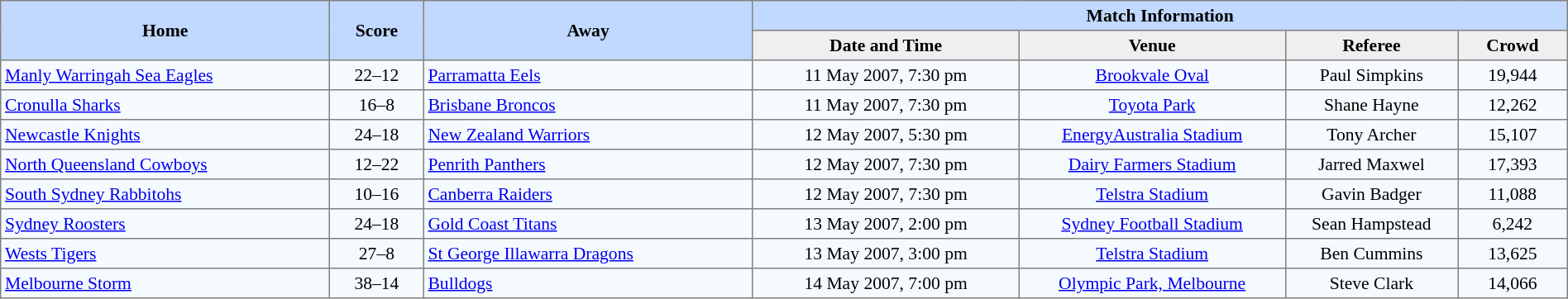<table border=1 style="border-collapse:collapse; font-size:90%; text-align:center;" cellpadding=3 cellspacing=0 width=100%>
<tr bgcolor=#C1D8FF>
<th rowspan=2 width=21%>Home</th>
<th rowspan=2 width=6%>Score</th>
<th rowspan=2 width=21%>Away</th>
<th colspan=6>Match Information</th>
</tr>
<tr bgcolor=#EFEFEF>
<th width=17%>Date and Time</th>
<th width=17%>Venue</th>
<th width=11%>Referee</th>
<th width=7%>Crowd</th>
</tr>
<tr bgcolor=#F5FAFF>
<td align=left> <a href='#'>Manly Warringah Sea Eagles</a></td>
<td>22–12</td>
<td align=left> <a href='#'>Parramatta Eels</a></td>
<td>11 May 2007, 7:30 pm</td>
<td><a href='#'>Brookvale Oval</a></td>
<td>Paul Simpkins</td>
<td>19,944</td>
</tr>
<tr bgcolor=#F5FAFF>
<td align=left> <a href='#'>Cronulla Sharks</a></td>
<td>16–8</td>
<td align=left> <a href='#'>Brisbane Broncos</a></td>
<td>11 May 2007, 7:30 pm</td>
<td><a href='#'>Toyota Park</a></td>
<td>Shane Hayne</td>
<td>12,262</td>
</tr>
<tr bgcolor=#F5FAFF>
<td align=left> <a href='#'>Newcastle Knights</a></td>
<td>24–18</td>
<td align=left> <a href='#'>New Zealand Warriors</a></td>
<td>12 May 2007, 5:30 pm</td>
<td><a href='#'>EnergyAustralia Stadium</a></td>
<td>Tony Archer</td>
<td>15,107</td>
</tr>
<tr bgcolor=#F5FAFF>
<td align=left> <a href='#'>North Queensland Cowboys</a></td>
<td>12–22</td>
<td align=left> <a href='#'>Penrith Panthers</a></td>
<td>12 May 2007, 7:30 pm</td>
<td><a href='#'>Dairy Farmers Stadium</a></td>
<td>Jarred Maxwel</td>
<td>17,393</td>
</tr>
<tr bgcolor=#F5FAFF>
<td align=left> <a href='#'>South Sydney Rabbitohs</a></td>
<td>10–16</td>
<td align=left> <a href='#'>Canberra Raiders</a></td>
<td>12 May 2007, 7:30 pm</td>
<td><a href='#'>Telstra Stadium</a></td>
<td>Gavin Badger</td>
<td>11,088</td>
</tr>
<tr bgcolor=#F5FAFF>
<td align=left> <a href='#'>Sydney Roosters</a></td>
<td>24–18</td>
<td align=left> <a href='#'>Gold Coast Titans</a></td>
<td>13 May 2007, 2:00 pm</td>
<td><a href='#'>Sydney Football Stadium</a></td>
<td>Sean Hampstead</td>
<td>6,242</td>
</tr>
<tr bgcolor=#F5FAFF>
<td align=left> <a href='#'>Wests Tigers</a></td>
<td>27–8</td>
<td align=left> <a href='#'>St George Illawarra Dragons</a></td>
<td>13 May 2007, 3:00 pm</td>
<td><a href='#'>Telstra Stadium</a></td>
<td>Ben Cummins</td>
<td>13,625</td>
</tr>
<tr bgcolor=#F5FAFF>
<td align=left> <a href='#'>Melbourne Storm</a></td>
<td>38–14</td>
<td align=left> <a href='#'>Bulldogs</a></td>
<td>14 May 2007, 7:00 pm</td>
<td><a href='#'>Olympic Park, Melbourne</a></td>
<td>Steve Clark</td>
<td>14,066</td>
</tr>
</table>
